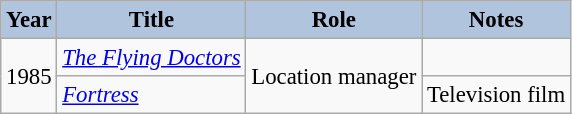<table class="wikitable" style="font-size: 95%;" cellpadding="4" border="2" background: #f9f9f9;>
<tr align="center">
<th style="background:#B0C4DE;">Year</th>
<th style="background:#B0C4DE;">Title</th>
<th style="background:#B0C4DE;">Role</th>
<th style="background:#B0C4DE;">Notes</th>
</tr>
<tr>
<td rowspan=2>1985</td>
<td><em><a href='#'>The Flying Doctors</a></em></td>
<td rowspan=2>Location manager</td>
<td></td>
</tr>
<tr>
<td><em><a href='#'>Fortress</a></em></td>
<td>Television film</td>
</tr>
</table>
